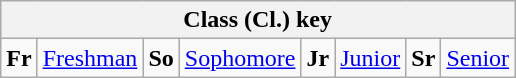<table class="wikitable">
<tr>
<th colspan=8>Class (Cl.) key</th>
</tr>
<tr>
<td><strong>Fr</strong></td>
<td><a href='#'>Freshman</a></td>
<td><strong>So</strong></td>
<td><a href='#'>Sophomore</a></td>
<td><strong>Jr</strong></td>
<td><a href='#'>Junior</a></td>
<td><strong>Sr</strong></td>
<td><a href='#'>Senior</a></td>
</tr>
</table>
